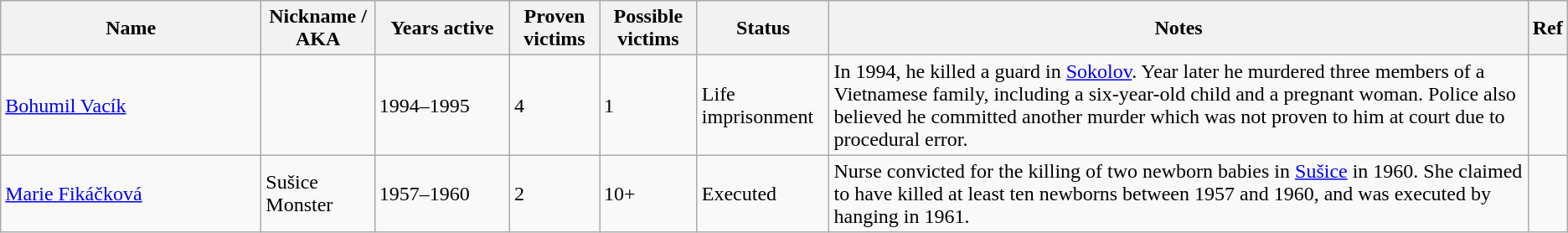<table class="wikitable sortable">
<tr>
<th width="200px">Name</th>
<th>Nickname / AKA</th>
<th width="100px">Years active</th>
<th data-sort-type="number">Proven victims</th>
<th data-sort-type="number">Possible victims</th>
<th>Status</th>
<th>Notes</th>
<th>Ref</th>
</tr>
<tr>
<td><a href='#'>Bohumil Vacík</a></td>
<td></td>
<td>1994–1995</td>
<td>4</td>
<td>1</td>
<td>Life imprisonment</td>
<td>In 1994, he killed a guard in <a href='#'>Sokolov</a>. Year later he murdered three members of a Vietnamese family, including a six-year-old child and a pregnant woman. Police also believed he committed another murder which was not proven to him at court due to procedural error.</td>
</tr>
<tr>
<td><a href='#'>Marie Fikáčková</a></td>
<td>Sušice Monster</td>
<td>1957–1960</td>
<td>2</td>
<td>10+</td>
<td>Executed</td>
<td>Nurse convicted for the killing of two newborn babies in <a href='#'>Sušice</a> in 1960. She claimed to have killed at least ten newborns between 1957 and 1960, and was executed by hanging in 1961.</td>
<td></td>
</tr>
</table>
